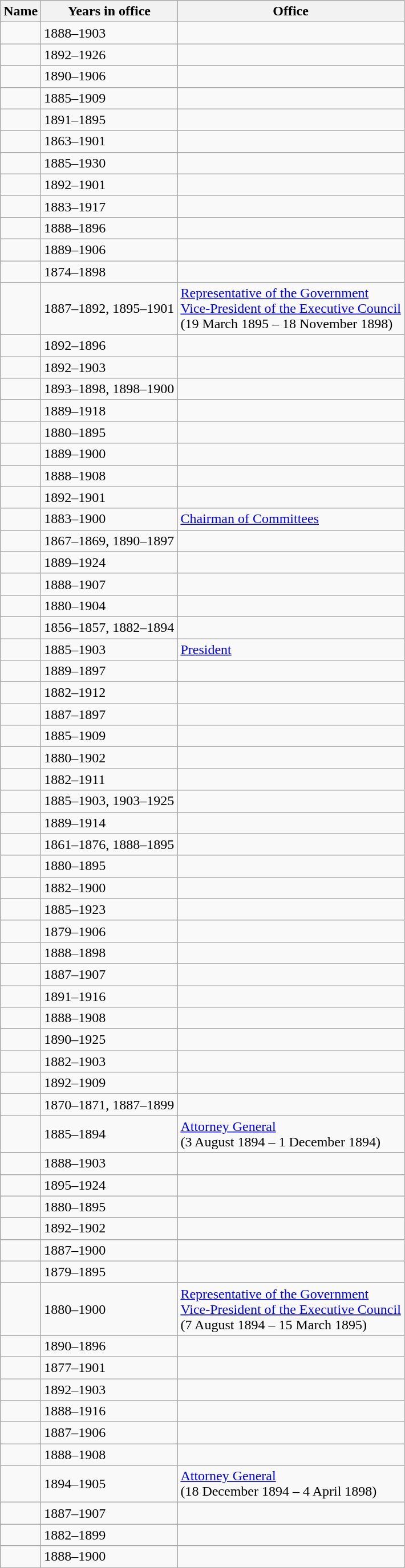<table class="wikitable sortable">
<tr>
<th>Name</th>
<th>Years in office</th>
<th>Office</th>
</tr>
<tr>
<td></td>
<td>1888–1903</td>
<td></td>
</tr>
<tr>
<td></td>
<td>1892–1926</td>
<td></td>
</tr>
<tr>
<td></td>
<td>1890–1906</td>
<td></td>
</tr>
<tr>
<td></td>
<td>1885–1909</td>
<td></td>
</tr>
<tr>
<td></td>
<td>1891–1895</td>
<td></td>
</tr>
<tr>
<td></td>
<td>1863–1901</td>
<td></td>
</tr>
<tr>
<td></td>
<td>1885–1930</td>
<td></td>
</tr>
<tr>
<td></td>
<td>1892–1901</td>
<td></td>
</tr>
<tr>
<td></td>
<td>1883–1917</td>
<td></td>
</tr>
<tr>
<td></td>
<td>1888–1896</td>
<td></td>
</tr>
<tr>
<td></td>
<td>1889–1906</td>
<td></td>
</tr>
<tr>
<td></td>
<td>1874–1898</td>
<td></td>
</tr>
<tr>
<td></td>
<td>1887–1892, 1895–1901</td>
<td><a href='#'>Representative of the Government</a><br><a href='#'>Vice-President of the Executive Council</a><br>(19 March 1895 – 18 November 1898)</td>
</tr>
<tr>
<td></td>
<td>1892–1896</td>
<td></td>
</tr>
<tr>
<td></td>
<td>1892–1903</td>
<td></td>
</tr>
<tr>
<td></td>
<td>1893–1898, 1898–1900</td>
<td></td>
</tr>
<tr>
<td></td>
<td>1889–1918</td>
<td></td>
</tr>
<tr>
<td></td>
<td>1880–1895</td>
<td></td>
</tr>
<tr>
<td></td>
<td>1889–1900</td>
<td></td>
</tr>
<tr>
<td></td>
<td>1888–1908</td>
<td></td>
</tr>
<tr>
<td></td>
<td>1892–1901</td>
<td></td>
</tr>
<tr>
<td></td>
<td>1883–1900</td>
<td><a href='#'>Chairman of Committees</a></td>
</tr>
<tr>
<td></td>
<td>1867–1869, 1890–1897</td>
<td></td>
</tr>
<tr>
<td></td>
<td>1889–1924</td>
<td></td>
</tr>
<tr>
<td></td>
<td>1888–1907</td>
<td></td>
</tr>
<tr>
<td></td>
<td>1880–1904</td>
<td></td>
</tr>
<tr>
<td></td>
<td>1856–1857, 1882–1894</td>
<td></td>
</tr>
<tr>
<td></td>
<td>1885–1903</td>
<td><a href='#'>President</a></td>
</tr>
<tr>
<td></td>
<td>1889–1897</td>
<td></td>
</tr>
<tr>
<td></td>
<td>1882–1912</td>
<td></td>
</tr>
<tr>
<td></td>
<td>1887–1897</td>
<td></td>
</tr>
<tr>
<td></td>
<td>1885–1909</td>
<td></td>
</tr>
<tr>
<td></td>
<td>1880–1902</td>
<td></td>
</tr>
<tr>
<td></td>
<td>1882–1911</td>
<td></td>
</tr>
<tr>
<td></td>
<td>1885–1903, 1903–1925</td>
<td></td>
</tr>
<tr>
<td></td>
<td>1889–1914</td>
<td></td>
</tr>
<tr>
<td></td>
<td>1861–1876, 1888–1895</td>
<td></td>
</tr>
<tr>
<td></td>
<td>1880–1895</td>
<td></td>
</tr>
<tr>
<td></td>
<td>1882–1900</td>
<td></td>
</tr>
<tr>
<td></td>
<td>1885–1923</td>
<td></td>
</tr>
<tr>
<td></td>
<td>1879–1906</td>
<td></td>
</tr>
<tr>
<td></td>
<td>1888–1898</td>
<td></td>
</tr>
<tr>
<td></td>
<td>1887–1907</td>
<td></td>
</tr>
<tr>
<td></td>
<td>1891–1916</td>
<td></td>
</tr>
<tr>
<td></td>
<td>1888–1908</td>
<td></td>
</tr>
<tr>
<td></td>
<td>1890–1925</td>
<td></td>
</tr>
<tr>
<td></td>
<td>1882–1903</td>
<td></td>
</tr>
<tr>
<td></td>
<td>1892–1909</td>
<td></td>
</tr>
<tr>
<td></td>
<td>1870–1871, 1887–1899</td>
<td></td>
</tr>
<tr>
<td></td>
<td>1885–1894</td>
<td><a href='#'>Attorney General</a><br>(3 August 1894 –	1 December 1894)</td>
</tr>
<tr>
<td></td>
<td>1888–1903</td>
<td></td>
</tr>
<tr>
<td></td>
<td>1895–1924</td>
<td></td>
</tr>
<tr>
<td></td>
<td>1880–1895</td>
<td></td>
</tr>
<tr>
<td></td>
<td>1892–1902</td>
<td></td>
</tr>
<tr>
<td></td>
<td>1887–1900</td>
<td></td>
</tr>
<tr>
<td></td>
<td>1879–1895</td>
<td></td>
</tr>
<tr>
<td></td>
<td>1880–1900</td>
<td><a href='#'>Representative of the Government</a><br><a href='#'>Vice-President of the Executive Council</a><br>(7 August 1894 – 15 March 1895)</td>
</tr>
<tr>
<td></td>
<td>1890–1896</td>
<td></td>
</tr>
<tr>
<td></td>
<td>1877–1901</td>
<td></td>
</tr>
<tr>
<td></td>
<td>1892–1903</td>
<td></td>
</tr>
<tr>
<td></td>
<td>1888–1916</td>
<td></td>
</tr>
<tr>
<td></td>
<td>1887–1906</td>
<td></td>
</tr>
<tr>
<td></td>
<td>1888–1908</td>
<td></td>
</tr>
<tr>
<td></td>
<td>1894–1905</td>
<td><a href='#'>Attorney General</a><br>(18 December 1894 – 4 April 1898)</td>
</tr>
<tr>
<td></td>
<td>1887–1907</td>
<td></td>
</tr>
<tr>
<td></td>
<td>1882–1899</td>
<td></td>
</tr>
<tr>
<td></td>
<td>1888–1900</td>
<td></td>
</tr>
</table>
